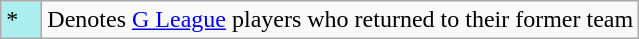<table class="wikitable">
<tr>
<td style="width:20px; background:#aee;">*</td>
<td>Denotes <a href='#'>G League</a> players who returned to their former team</td>
</tr>
</table>
